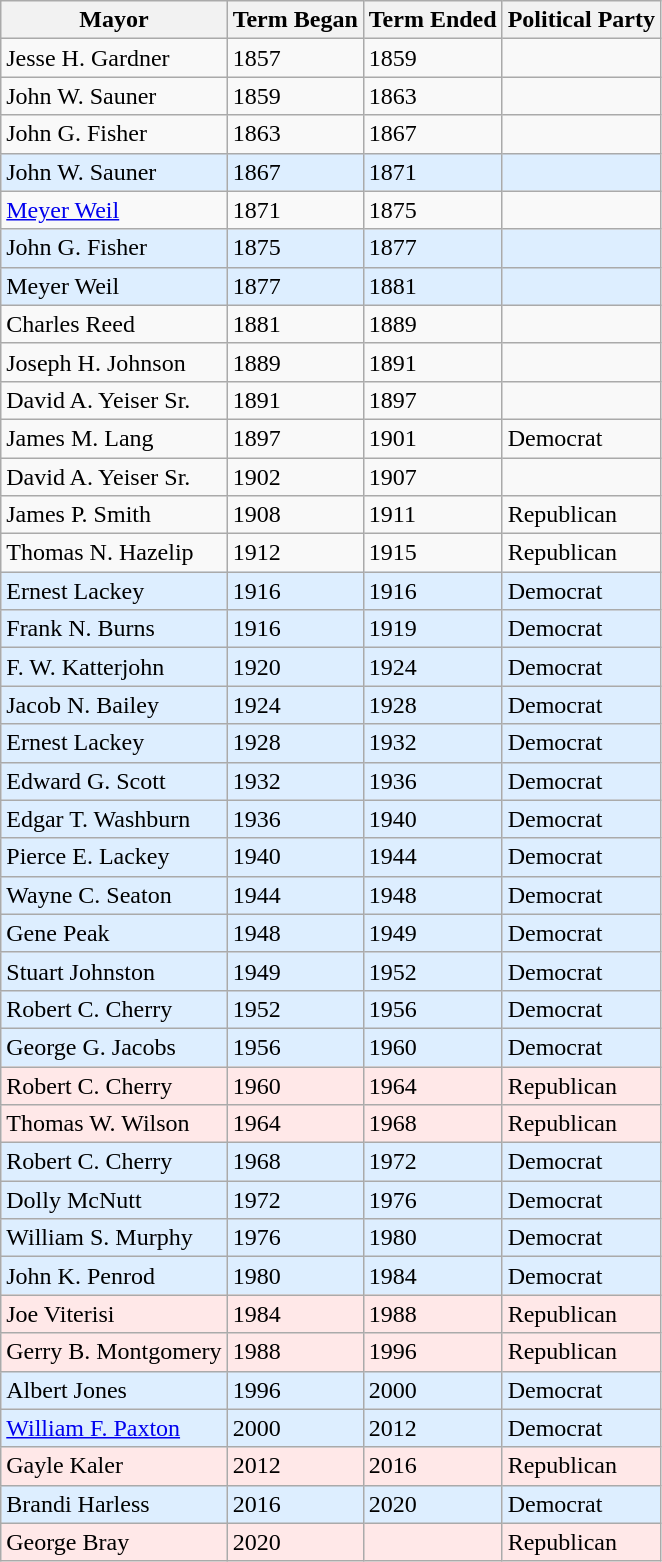<table class="wikitable">
<tr>
<th>Mayor</th>
<th>Term Began</th>
<th>Term Ended</th>
<th>Political Party</th>
</tr>
<tr>
<td>Jesse H. Gardner</td>
<td>1857</td>
<td>1859</td>
<td></td>
</tr>
<tr>
<td>John W. Sauner</td>
<td>1859</td>
<td>1863</td>
<td></td>
</tr>
<tr>
<td>John G. Fisher</td>
<td>1863</td>
<td>1867</td>
<td></td>
</tr>
<tr bgcolor="#ddeeff">
<td>John W. Sauner</td>
<td>1867</td>
<td>1871</td>
<td></td>
</tr>
<tr>
<td><a href='#'>Meyer Weil</a></td>
<td>1871</td>
<td>1875</td>
<td></td>
</tr>
<tr bgcolor="#ddeeff">
<td>John G. Fisher</td>
<td>1875</td>
<td>1877</td>
<td></td>
</tr>
<tr bgcolor="#ddeeff">
<td>Meyer Weil</td>
<td>1877</td>
<td>1881</td>
<td></td>
</tr>
<tr>
<td>Charles Reed</td>
<td>1881</td>
<td>1889</td>
<td></td>
</tr>
<tr>
<td>Joseph H. Johnson</td>
<td>1889</td>
<td>1891</td>
<td></td>
</tr>
<tr>
<td>David A. Yeiser Sr.</td>
<td>1891</td>
<td>1897</td>
<td></td>
</tr>
<tr>
<td>James M. Lang</td>
<td>1897</td>
<td>1901</td>
<td>Democrat</td>
</tr>
<tr>
<td>David A. Yeiser Sr.</td>
<td>1902</td>
<td>1907</td>
<td></td>
</tr>
<tr>
<td>James P. Smith</td>
<td>1908</td>
<td>1911</td>
<td>Republican</td>
</tr>
<tr>
<td>Thomas N. Hazelip</td>
<td>1912</td>
<td>1915</td>
<td>Republican</td>
</tr>
<tr bgcolor="#ddeeff">
<td>Ernest Lackey</td>
<td>1916</td>
<td>1916</td>
<td>Democrat</td>
</tr>
<tr bgcolor="#ddeeff">
<td>Frank N. Burns</td>
<td>1916</td>
<td>1919</td>
<td>Democrat</td>
</tr>
<tr bgcolor="#ddeeff">
<td>F. W. Katterjohn</td>
<td>1920</td>
<td>1924</td>
<td>Democrat</td>
</tr>
<tr bgcolor="#ddeeff">
<td>Jacob N. Bailey</td>
<td>1924</td>
<td>1928</td>
<td>Democrat</td>
</tr>
<tr bgcolor="#ddeeff">
<td>Ernest Lackey</td>
<td>1928</td>
<td>1932</td>
<td>Democrat</td>
</tr>
<tr bgcolor="#ddeeff">
<td>Edward G. Scott</td>
<td>1932</td>
<td>1936</td>
<td>Democrat</td>
</tr>
<tr bgcolor="#ddeeff">
<td>Edgar T. Washburn</td>
<td>1936</td>
<td>1940</td>
<td>Democrat</td>
</tr>
<tr bgcolor="#ddeeff">
<td>Pierce E. Lackey</td>
<td>1940</td>
<td>1944</td>
<td>Democrat</td>
</tr>
<tr bgcolor="#ddeeff">
<td>Wayne C. Seaton</td>
<td>1944</td>
<td>1948</td>
<td>Democrat</td>
</tr>
<tr bgcolor="#ddeeff">
<td>Gene Peak</td>
<td>1948</td>
<td>1949</td>
<td>Democrat</td>
</tr>
<tr bgcolor="#ddeeff">
<td>Stuart Johnston</td>
<td>1949</td>
<td>1952</td>
<td>Democrat</td>
</tr>
<tr bgcolor="#ddeeff">
<td>Robert C. Cherry</td>
<td>1952</td>
<td>1956</td>
<td>Democrat</td>
</tr>
<tr bgcolor="#ddeeff">
<td>George G. Jacobs</td>
<td>1956</td>
<td>1960</td>
<td>Democrat</td>
</tr>
<tr bgcolor="#ffe8e8">
<td>Robert C. Cherry</td>
<td>1960</td>
<td>1964</td>
<td>Republican</td>
</tr>
<tr bgcolor="#ffe8e8">
<td>Thomas W. Wilson</td>
<td>1964</td>
<td>1968</td>
<td>Republican</td>
</tr>
<tr bgcolor="#ddeeff">
<td>Robert C. Cherry</td>
<td>1968</td>
<td>1972</td>
<td>Democrat</td>
</tr>
<tr bgcolor="#ddeeff">
<td>Dolly McNutt</td>
<td>1972</td>
<td>1976</td>
<td>Democrat</td>
</tr>
<tr bgcolor="#ddeeff">
<td>William S. Murphy</td>
<td>1976</td>
<td>1980</td>
<td>Democrat</td>
</tr>
<tr bgcolor="#ddeeff">
<td>John K. Penrod</td>
<td>1980</td>
<td>1984</td>
<td>Democrat</td>
</tr>
<tr bgcolor="#ffe8e8">
<td>Joe Viterisi</td>
<td>1984</td>
<td>1988</td>
<td>Republican</td>
</tr>
<tr bgcolor="#ffe8e8">
<td>Gerry B. Montgomery</td>
<td>1988</td>
<td>1996</td>
<td>Republican</td>
</tr>
<tr bgcolor="#ddeeff">
<td>Albert Jones</td>
<td>1996</td>
<td>2000</td>
<td>Democrat</td>
</tr>
<tr bgcolor="#ddeeff">
<td><a href='#'>William F. Paxton</a></td>
<td>2000</td>
<td>2012</td>
<td>Democrat</td>
</tr>
<tr bgcolor="#ffe8e8">
<td>Gayle Kaler</td>
<td>2012</td>
<td>2016</td>
<td>Republican</td>
</tr>
<tr bgcolor= "#ddeeff">
<td>Brandi Harless</td>
<td>2016</td>
<td>2020</td>
<td>Democrat</td>
</tr>
<tr bgcolor= "#ffe8e8">
<td>George Bray</td>
<td>2020</td>
<td></td>
<td>Republican</td>
</tr>
</table>
